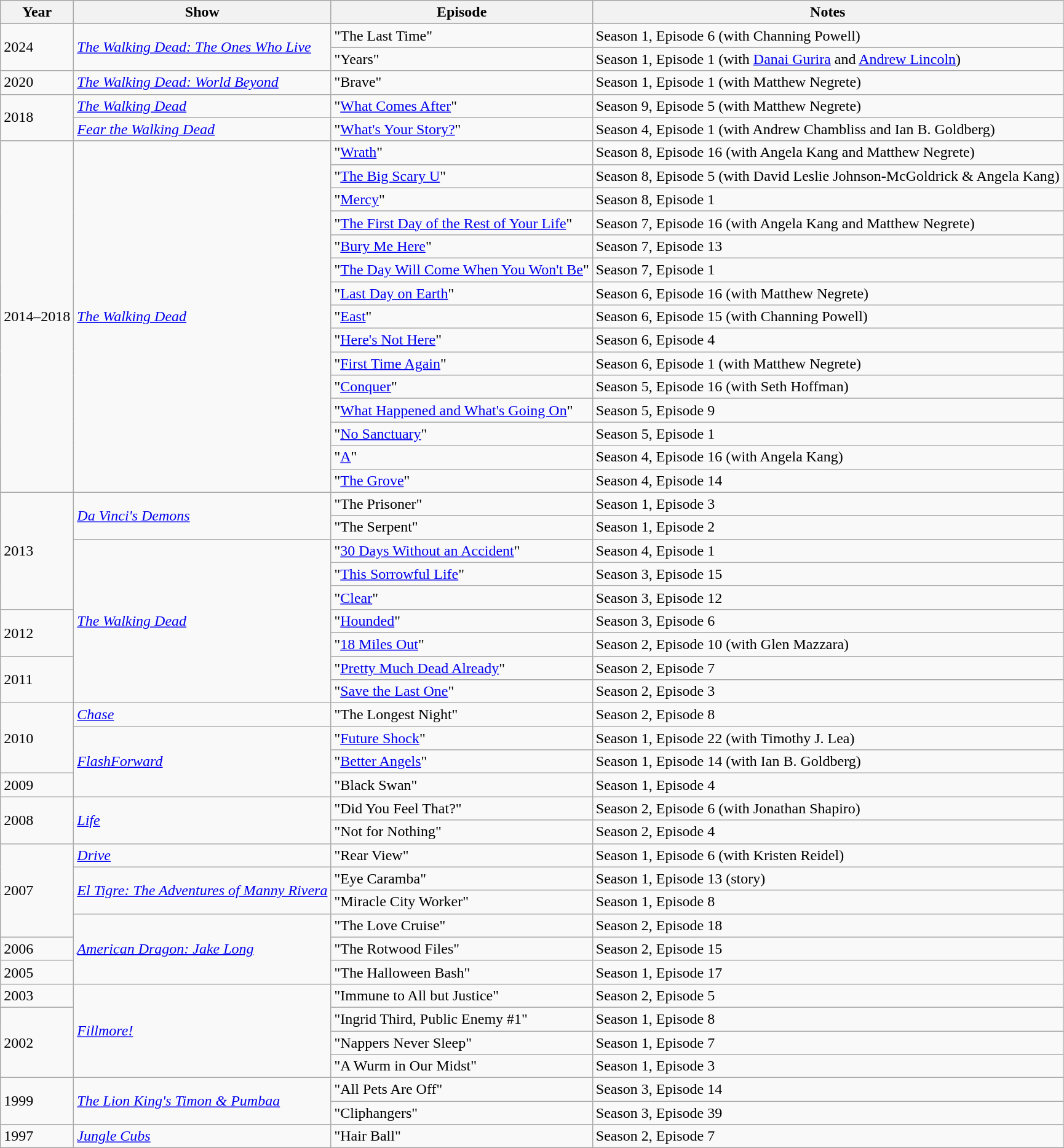<table class="wikitable">
<tr style="background:#ccc; text-align:center;">
<th>Year</th>
<th>Show</th>
<th>Episode</th>
<th>Notes</th>
</tr>
<tr>
<td rowspan="2">2024</td>
<td rowspan="2"><em><a href='#'>The Walking Dead: The Ones Who Live</a></em></td>
<td>"The Last Time"</td>
<td>Season 1, Episode 6 (with Channing Powell)</td>
</tr>
<tr>
<td>"Years"</td>
<td>Season 1, Episode 1 (with <a href='#'>Danai Gurira</a> and <a href='#'>Andrew Lincoln</a>)</td>
</tr>
<tr>
<td>2020</td>
<td><em><a href='#'>The Walking Dead: World Beyond</a></em></td>
<td>"Brave"</td>
<td>Season 1, Episode 1 (with Matthew Negrete)</td>
</tr>
<tr>
<td rowspan="2">2018</td>
<td><em><a href='#'>The Walking Dead</a></em></td>
<td>"<a href='#'>What Comes After</a>"</td>
<td>Season 9, Episode 5 (with Matthew Negrete)</td>
</tr>
<tr>
<td><em><a href='#'>Fear the Walking Dead</a></em></td>
<td>"<a href='#'>What's Your Story?</a>"</td>
<td>Season 4, Episode 1 (with Andrew Chambliss and Ian B. Goldberg)</td>
</tr>
<tr>
<td rowspan="15">2014–2018</td>
<td rowspan="15"><em><a href='#'>The Walking Dead</a></em></td>
<td>"<a href='#'>Wrath</a>"</td>
<td>Season 8, Episode 16 (with Angela Kang and Matthew Negrete)</td>
</tr>
<tr>
<td>"<a href='#'>The Big Scary U</a>"</td>
<td>Season 8, Episode 5 (with David Leslie Johnson-McGoldrick & Angela Kang)</td>
</tr>
<tr>
<td>"<a href='#'>Mercy</a>"</td>
<td>Season 8, Episode 1</td>
</tr>
<tr>
<td>"<a href='#'>The First Day of the Rest of Your Life</a>"</td>
<td>Season 7, Episode 16 (with Angela Kang and Matthew Negrete)</td>
</tr>
<tr>
<td>"<a href='#'>Bury Me Here</a>"</td>
<td>Season 7, Episode 13</td>
</tr>
<tr>
<td>"<a href='#'>The Day Will Come When You Won't Be</a>"</td>
<td>Season 7, Episode 1</td>
</tr>
<tr>
<td>"<a href='#'>Last Day on Earth</a>"</td>
<td>Season 6, Episode 16 (with Matthew Negrete)</td>
</tr>
<tr>
<td>"<a href='#'>East</a>"</td>
<td>Season 6, Episode 15 (with Channing Powell)</td>
</tr>
<tr>
<td>"<a href='#'>Here's Not Here</a>"</td>
<td>Season 6, Episode 4</td>
</tr>
<tr>
<td>"<a href='#'>First Time Again</a>"</td>
<td>Season 6, Episode 1 (with Matthew Negrete)</td>
</tr>
<tr>
<td>"<a href='#'>Conquer</a>"</td>
<td>Season 5, Episode 16 (with Seth Hoffman)</td>
</tr>
<tr>
<td>"<a href='#'>What Happened and What's Going On</a>"</td>
<td>Season 5, Episode 9</td>
</tr>
<tr>
<td>"<a href='#'>No Sanctuary</a>"</td>
<td>Season 5, Episode 1</td>
</tr>
<tr>
<td>"<a href='#'>A</a>"</td>
<td>Season 4, Episode 16 (with Angela Kang)</td>
</tr>
<tr>
<td>"<a href='#'>The Grove</a>"</td>
<td>Season 4, Episode 14</td>
</tr>
<tr>
<td rowspan=5>2013</td>
<td rowspan=2><em><a href='#'>Da Vinci's Demons</a></em></td>
<td>"The Prisoner"</td>
<td>Season 1, Episode 3</td>
</tr>
<tr>
<td>"The Serpent"</td>
<td>Season 1, Episode 2</td>
</tr>
<tr>
<td rowspan=7><em><a href='#'>The Walking Dead</a></em></td>
<td>"<a href='#'>30 Days Without an Accident</a>"</td>
<td>Season 4, Episode 1</td>
</tr>
<tr>
<td>"<a href='#'>This Sorrowful Life</a>"</td>
<td>Season 3, Episode 15</td>
</tr>
<tr>
<td>"<a href='#'>Clear</a>"</td>
<td>Season 3, Episode 12</td>
</tr>
<tr>
<td rowspan=2>2012</td>
<td>"<a href='#'>Hounded</a>"</td>
<td>Season 3, Episode 6</td>
</tr>
<tr>
<td>"<a href='#'>18 Miles Out</a>"</td>
<td>Season 2, Episode 10 (with Glen Mazzara)</td>
</tr>
<tr>
<td rowspan=2>2011</td>
<td>"<a href='#'>Pretty Much Dead Already</a>"</td>
<td>Season 2, Episode 7</td>
</tr>
<tr>
<td>"<a href='#'>Save the Last One</a>"</td>
<td>Season 2, Episode 3</td>
</tr>
<tr>
<td rowspan=3>2010</td>
<td><em><a href='#'>Chase</a></em></td>
<td>"The Longest Night"</td>
<td>Season 2, Episode 8</td>
</tr>
<tr>
<td rowspan=3><em><a href='#'>FlashForward</a></em></td>
<td>"<a href='#'>Future Shock</a>"</td>
<td>Season 1, Episode 22 (with Timothy J. Lea)</td>
</tr>
<tr>
<td>"<a href='#'>Better Angels</a>"</td>
<td>Season 1, Episode 14 (with Ian B. Goldberg)</td>
</tr>
<tr>
<td>2009</td>
<td>"Black Swan"</td>
<td>Season 1, Episode 4</td>
</tr>
<tr>
<td rowspan=2>2008</td>
<td rowspan=2><em><a href='#'>Life</a></em></td>
<td>"Did You Feel That?"</td>
<td>Season 2, Episode 6 (with Jonathan Shapiro)</td>
</tr>
<tr>
<td>"Not for Nothing"</td>
<td>Season 2, Episode 4</td>
</tr>
<tr>
<td rowspan=4>2007</td>
<td><em><a href='#'>Drive</a></em></td>
<td>"Rear View"</td>
<td>Season 1, Episode 6 (with Kristen Reidel)</td>
</tr>
<tr>
<td rowspan=2><em><a href='#'>El Tigre: The Adventures of Manny Rivera</a></em></td>
<td>"Eye Caramba"</td>
<td>Season 1, Episode 13 (story)</td>
</tr>
<tr>
<td>"Miracle City Worker"</td>
<td>Season 1, Episode 8</td>
</tr>
<tr>
<td rowspan=3><em><a href='#'>American Dragon: Jake Long</a></em></td>
<td>"The Love Cruise"</td>
<td>Season 2, Episode 18</td>
</tr>
<tr>
<td>2006</td>
<td>"The Rotwood Files"</td>
<td>Season 2, Episode 15</td>
</tr>
<tr>
<td>2005</td>
<td>"The Halloween Bash"</td>
<td>Season 1, Episode 17</td>
</tr>
<tr>
<td>2003</td>
<td rowspan=4><em><a href='#'>Fillmore!</a></em></td>
<td>"Immune to All but Justice"</td>
<td>Season 2, Episode 5</td>
</tr>
<tr>
<td rowspan=3>2002</td>
<td>"Ingrid Third, Public Enemy #1"</td>
<td>Season 1, Episode 8</td>
</tr>
<tr>
<td>"Nappers Never Sleep"</td>
<td>Season 1, Episode 7</td>
</tr>
<tr>
<td>"A Wurm in Our Midst"</td>
<td>Season 1, Episode 3</td>
</tr>
<tr>
<td rowspan=2>1999</td>
<td rowspan=2><em><a href='#'>The Lion King's Timon & Pumbaa</a></em></td>
<td>"All Pets Are Off"</td>
<td>Season 3, Episode 14</td>
</tr>
<tr>
<td>"Cliphangers"</td>
<td>Season 3, Episode 39</td>
</tr>
<tr>
<td>1997</td>
<td><em><a href='#'>Jungle Cubs</a></em></td>
<td>"Hair Ball"</td>
<td>Season 2, Episode 7</td>
</tr>
</table>
